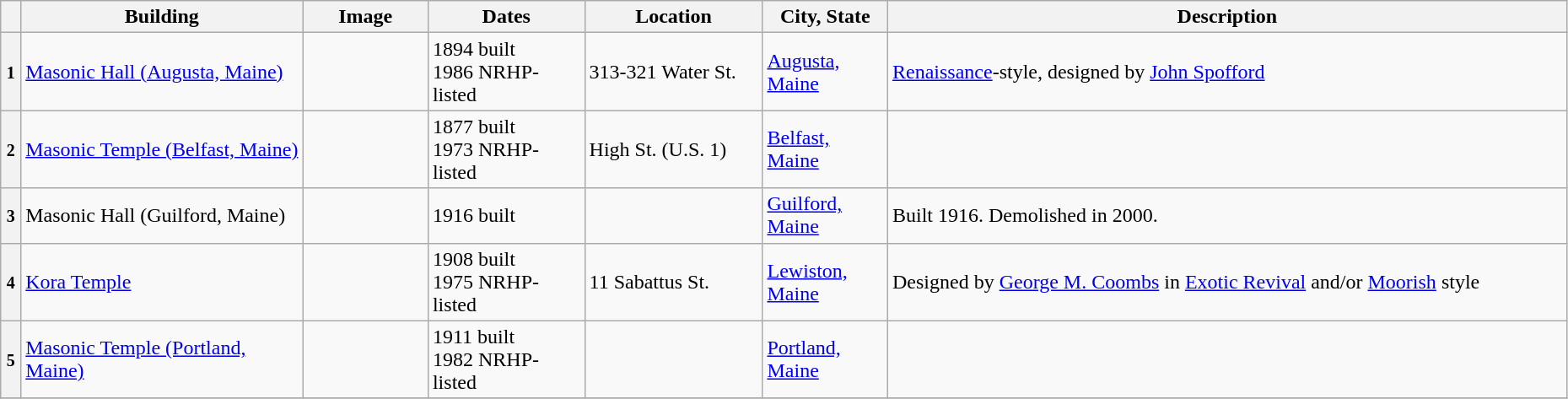<table class="wikitable sortable" style="width:98%">
<tr>
<th></th>
<th width = 18%><strong>Building</strong></th>
<th width = 8% class="unsortable"><strong>Image</strong></th>
<th width = 10%><strong>Dates</strong></th>
<th><strong>Location</strong></th>
<th width = 8%><strong>City, State</strong></th>
<th class="unsortable"><strong>Description</strong></th>
</tr>
<tr ->
<th><small>1</small></th>
<td><a href='#'>Masonic Hall (Augusta, Maine)</a></td>
<td></td>
<td>1894 built<br>1986 NRHP-listed</td>
<td>313-321 Water St.<br><small></small></td>
<td><a href='#'>Augusta, Maine</a></td>
<td><a href='#'>Renaissance</a>-style, designed by <a href='#'>John Spofford</a></td>
</tr>
<tr ->
<th><small>2</small></th>
<td><a href='#'>Masonic Temple (Belfast, Maine)</a></td>
<td></td>
<td>1877 built<br>1973 NRHP-listed</td>
<td>High St. (U.S. 1)<br><small></small></td>
<td><a href='#'>Belfast, Maine</a></td>
<td></td>
</tr>
<tr ->
<th><small>3</small></th>
<td>Masonic Hall (Guilford, Maine)</td>
<td></td>
<td>1916 built</td>
<td></td>
<td><a href='#'>Guilford, Maine</a></td>
<td>Built 1916.  Demolished in 2000.</td>
</tr>
<tr ->
<th><small>4</small></th>
<td><a href='#'>Kora Temple</a></td>
<td></td>
<td>1908 built<br>1975 NRHP-listed</td>
<td>11 Sabattus St.<br><small></small></td>
<td><a href='#'>Lewiston, Maine</a></td>
<td>Designed by <a href='#'>George M. Coombs</a> in <a href='#'>Exotic Revival</a> and/or <a href='#'>Moorish</a> style</td>
</tr>
<tr ->
<th><small>5</small></th>
<td><a href='#'>Masonic Temple (Portland, Maine)</a></td>
<td></td>
<td>1911 built<br>1982 NRHP-listed</td>
<td><br><small></small></td>
<td><a href='#'>Portland, Maine</a></td>
<td></td>
</tr>
<tr ->
</tr>
</table>
